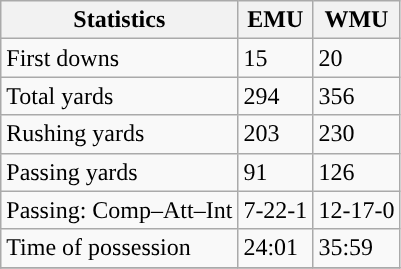<table class="wikitable" style="float: left;">
<tr>
<th>Statistics</th>
<th>EMU</th>
<th>WMU</th>
</tr>
<tr>
<td>First downs</td>
<td>15</td>
<td>20</td>
</tr>
<tr>
<td>Total yards</td>
<td>294</td>
<td>356</td>
</tr>
<tr>
<td>Rushing yards</td>
<td>203</td>
<td>230</td>
</tr>
<tr>
<td>Passing yards</td>
<td>91</td>
<td>126</td>
</tr>
<tr>
<td>Passing: Comp–Att–Int</td>
<td>7-22-1</td>
<td>12-17-0</td>
</tr>
<tr>
<td>Time of possession</td>
<td>24:01</td>
<td>35:59</td>
</tr>
<tr>
</tr>
</table>
